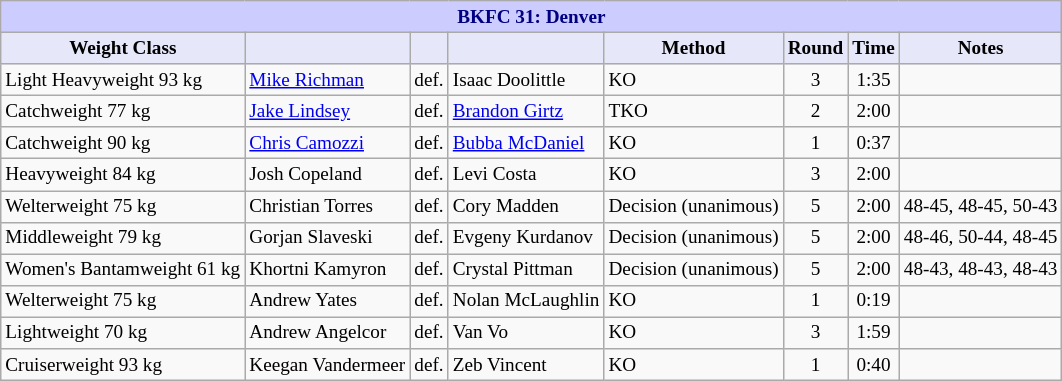<table class="wikitable" style="font-size: 80%;">
<tr>
<th colspan="8" style="background-color: #ccf; color: #000080; text-align: center;"><strong>BKFC 31: Denver</strong></th>
</tr>
<tr>
<th colspan="1" style="background-color: #E6E8FA; color: #000000; text-align: center;">Weight Class</th>
<th colspan="1" style="background-color: #E6E8FA; color: #000000; text-align: center;"></th>
<th colspan="1" style="background-color: #E6E8FA; color: #000000; text-align: center;"></th>
<th colspan="1" style="background-color: #E6E8FA; color: #000000; text-align: center;"></th>
<th colspan="1" style="background-color: #E6E8FA; color: #000000; text-align: center;">Method</th>
<th colspan="1" style="background-color: #E6E8FA; color: #000000; text-align: center;">Round</th>
<th colspan="1" style="background-color: #E6E8FA; color: #000000; text-align: center;">Time</th>
<th colspan="1" style="background-color: #E6E8FA; color: #000000; text-align: center;">Notes</th>
</tr>
<tr>
<td>Light Heavyweight 93 kg</td>
<td> <a href='#'>Mike Richman</a></td>
<td align=center>def.</td>
<td> Isaac Doolittle</td>
<td>KO</td>
<td align=center>3</td>
<td align=center>1:35</td>
<td></td>
</tr>
<tr>
<td>Catchweight 77 kg</td>
<td> <a href='#'>Jake Lindsey</a></td>
<td align=center>def.</td>
<td> <a href='#'>Brandon Girtz</a></td>
<td>TKO</td>
<td align=center>2</td>
<td align=center>2:00</td>
<td></td>
</tr>
<tr>
<td>Catchweight 90 kg</td>
<td> <a href='#'>Chris Camozzi</a></td>
<td align=center>def.</td>
<td> <a href='#'>Bubba McDaniel</a></td>
<td>KO</td>
<td align=center>1</td>
<td align=center>0:37</td>
<td></td>
</tr>
<tr>
<td>Heavyweight 84 kg</td>
<td> Josh Copeland</td>
<td align=center>def.</td>
<td> Levi Costa</td>
<td>KO</td>
<td align=center>3</td>
<td align=center>2:00</td>
<td></td>
</tr>
<tr>
<td>Welterweight 75 kg</td>
<td> Christian Torres</td>
<td align=center>def.</td>
<td> Cory Madden</td>
<td>Decision (unanimous)</td>
<td align=center>5</td>
<td align=center>2:00</td>
<td>48-45, 48-45, 50-43</td>
</tr>
<tr>
<td>Middleweight 79 kg</td>
<td> Gorjan Slaveski</td>
<td align=center>def.</td>
<td> Evgeny Kurdanov</td>
<td>Decision (unanimous)</td>
<td align=center>5</td>
<td align=center>2:00</td>
<td>48-46, 50-44, 48-45</td>
</tr>
<tr>
<td>Women's Bantamweight 61 kg</td>
<td> Khortni Kamyron</td>
<td align=center>def.</td>
<td> Crystal Pittman</td>
<td>Decision (unanimous)</td>
<td align=center>5</td>
<td align=center>2:00</td>
<td>48-43, 48-43, 48-43</td>
</tr>
<tr>
<td>Welterweight 75 kg</td>
<td> Andrew Yates</td>
<td align=center>def.</td>
<td> Nolan McLaughlin</td>
<td>KO</td>
<td align=center>1</td>
<td align=center>0:19</td>
<td></td>
</tr>
<tr>
<td>Lightweight 70 kg</td>
<td> Andrew Angelcor</td>
<td align=center>def.</td>
<td> Van Vo</td>
<td>KO</td>
<td align=center>3</td>
<td align=center>1:59</td>
<td></td>
</tr>
<tr>
<td>Cruiserweight 93 kg</td>
<td> Keegan Vandermeer</td>
<td align=center>def.</td>
<td> Zeb Vincent</td>
<td>KO</td>
<td align=center>1</td>
<td align=center>0:40</td>
<td></td>
</tr>
</table>
